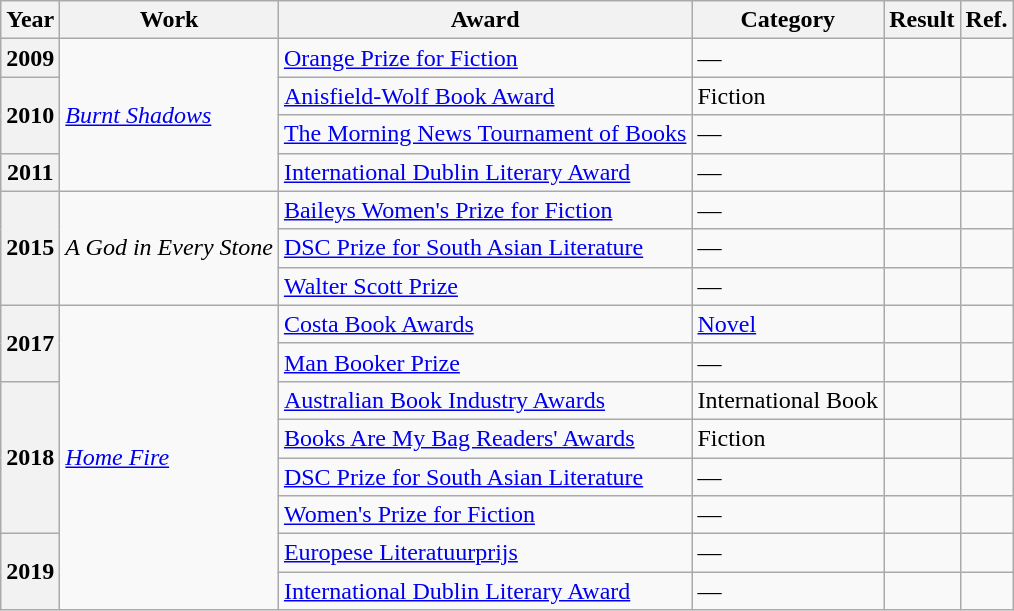<table class="wikitable sortable">
<tr>
<th>Year</th>
<th>Work</th>
<th>Award</th>
<th>Category</th>
<th>Result</th>
<th>Ref.</th>
</tr>
<tr>
<th>2009</th>
<td rowspan="4"><em><a href='#'>Burnt Shadows</a></em></td>
<td><a href='#'>Orange Prize for Fiction</a></td>
<td>—</td>
<td></td>
<td></td>
</tr>
<tr>
<th rowspan="2">2010</th>
<td><a href='#'>Anisfield-Wolf Book Award</a></td>
<td>Fiction</td>
<td></td>
<td></td>
</tr>
<tr>
<td><a href='#'>The Morning News Tournament of Books</a></td>
<td>—</td>
<td></td>
<td></td>
</tr>
<tr>
<th>2011</th>
<td><a href='#'>International Dublin Literary Award</a></td>
<td>—</td>
<td></td>
<td></td>
</tr>
<tr>
<th rowspan="3">2015</th>
<td rowspan="3"><em>A God in Every Stone</em></td>
<td><a href='#'>Baileys Women's Prize for Fiction</a></td>
<td>—</td>
<td></td>
<td></td>
</tr>
<tr>
<td><a href='#'>DSC Prize for South Asian Literature</a></td>
<td>—</td>
<td></td>
<td></td>
</tr>
<tr>
<td><a href='#'>Walter Scott Prize</a></td>
<td>—</td>
<td></td>
<td></td>
</tr>
<tr>
<th rowspan="2">2017</th>
<td rowspan="8"><em><a href='#'>Home Fire</a></em></td>
<td><a href='#'>Costa Book Awards</a></td>
<td><a href='#'>Novel</a></td>
<td></td>
<td></td>
</tr>
<tr>
<td><a href='#'>Man Booker Prize</a></td>
<td>—</td>
<td></td>
<td></td>
</tr>
<tr>
<th rowspan="4">2018</th>
<td><a href='#'>Australian Book Industry Awards</a></td>
<td>International Book</td>
<td></td>
<td></td>
</tr>
<tr>
<td><a href='#'>Books Are My Bag Readers' Awards</a></td>
<td>Fiction</td>
<td></td>
<td></td>
</tr>
<tr>
<td><a href='#'>DSC Prize for South Asian Literature</a></td>
<td>—</td>
<td></td>
<td></td>
</tr>
<tr>
<td><a href='#'>Women's Prize for Fiction</a></td>
<td>—</td>
<td></td>
<td></td>
</tr>
<tr>
<th rowspan="2">2019</th>
<td><a href='#'>Europese Literatuurprijs</a></td>
<td>—</td>
<td></td>
<td></td>
</tr>
<tr>
<td><a href='#'>International Dublin Literary Award</a></td>
<td>—</td>
<td></td>
<td></td>
</tr>
</table>
